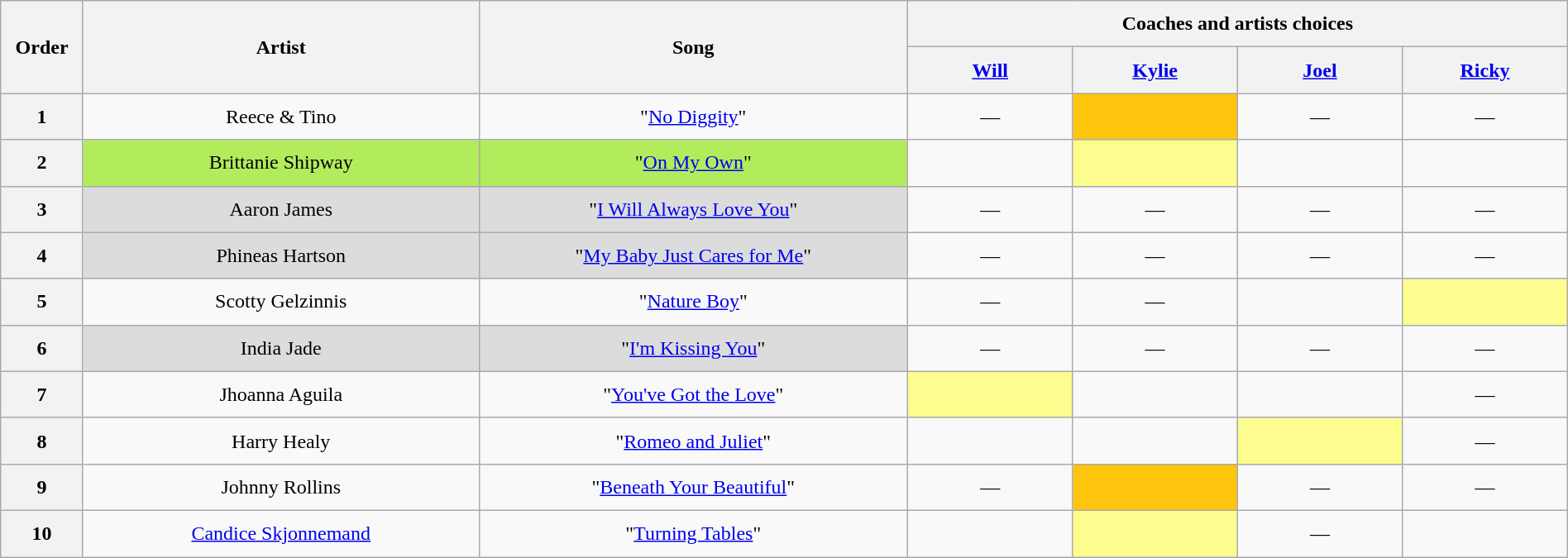<table class="wikitable" style="text-align:center; line-height:30px; width:100%;">
<tr>
<th scope="col" rowspan="2" style="width:05%;">Order</th>
<th scope="col" rowspan="2" style="width:24%;">Artist</th>
<th scope="col" rowspan="2" style="width:26%;">Song</th>
<th colspan="4" style="width:40%;">Coaches and artists choices</th>
</tr>
<tr>
<th style="width:10%;"><a href='#'>Will</a></th>
<th style="width:10%;"><a href='#'>Kylie</a></th>
<th style="width:10%;"><a href='#'>Joel</a></th>
<th style="width:10%;"><a href='#'>Ricky</a></th>
</tr>
<tr>
<th scope="col">1</th>
<td>Reece & Tino</td>
<td>"<a href='#'>No Diggity</a>"</td>
<td>—</td>
<td style="background:#FFC40C;"><strong></strong></td>
<td>—</td>
<td>—</td>
</tr>
<tr>
<th scope="col">2</th>
<td style="background-color:#B2EC5D;">Brittanie Shipway</td>
<td style="background-color:#B2EC5D;">"<a href='#'>On My Own</a>"</td>
<td><strong></strong></td>
<td style="background:#fdfc8f;"><strong></strong></td>
<td><strong></strong></td>
<td><strong></strong></td>
</tr>
<tr>
<th scope="col">3</th>
<td style="background:#DCDCDC;">Aaron James</td>
<td style="background:#DCDCDC;">"<a href='#'>I Will Always Love You</a>"</td>
<td>—</td>
<td>—</td>
<td>—</td>
<td>—</td>
</tr>
<tr>
<th scope="col">4</th>
<td style="background:#DCDCDC;">Phineas Hartson</td>
<td style="background:#DCDCDC;">"<a href='#'>My Baby Just Cares for Me</a>"</td>
<td>—</td>
<td>—</td>
<td>—</td>
<td>—</td>
</tr>
<tr>
<th scope="col">5</th>
<td>Scotty Gelzinnis</td>
<td>"<a href='#'>Nature Boy</a>"</td>
<td>—</td>
<td>—</td>
<td><strong></strong></td>
<td style="background:#fdfc8f;"><strong></strong></td>
</tr>
<tr>
<th scope="col">6</th>
<td style="background:#DCDCDC;">India Jade</td>
<td style="background:#DCDCDC;">"<a href='#'>I'm Kissing You</a>"</td>
<td>—</td>
<td>—</td>
<td>—</td>
<td>—</td>
</tr>
<tr>
<th scope="col">7</th>
<td>Jhoanna Aguila</td>
<td>"<a href='#'>You've Got the Love</a>"</td>
<td style="background:#fdfc8f;"><strong></strong></td>
<td><strong></strong></td>
<td><strong></strong></td>
<td>—</td>
</tr>
<tr>
<th scope="col">8</th>
<td>Harry Healy</td>
<td>"<a href='#'>Romeo and Juliet</a>"</td>
<td><strong></strong></td>
<td><strong></strong></td>
<td style="background:#fdfc8f;"><strong></strong></td>
<td>—</td>
</tr>
<tr>
<th scope="col">9</th>
<td>Johnny Rollins</td>
<td>"<a href='#'>Beneath Your Beautiful</a>"</td>
<td>—</td>
<td style="background:#FFC40C;"><strong></strong></td>
<td>—</td>
<td>—</td>
</tr>
<tr>
<th scope="col">10</th>
<td><a href='#'>Candice Skjonnemand</a></td>
<td>"<a href='#'>Turning Tables</a>"</td>
<td><strong></strong></td>
<td style="background:#fdfc8f;"><strong></strong></td>
<td>—</td>
<td><strong></strong></td>
</tr>
</table>
